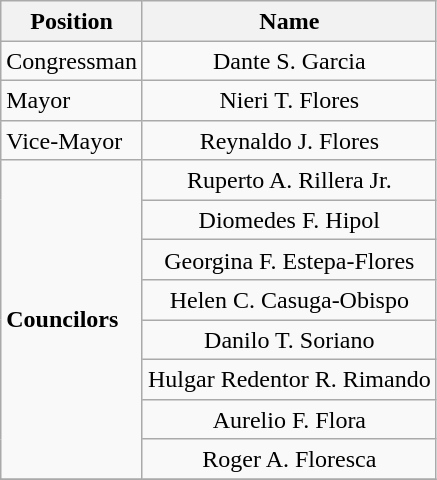<table class="wikitable" style="line-height:1.20em; font-size:100%;">
<tr>
<th>Position</th>
<th>Name</th>
</tr>
<tr>
<td>Congressman</td>
<td style="text-align:center;">Dante S. Garcia</td>
</tr>
<tr>
<td>Mayor</td>
<td style="text-align:center;">Nieri T. Flores</td>
</tr>
<tr>
<td>Vice-Mayor</td>
<td style="text-align:center;">Reynaldo J. Flores</td>
</tr>
<tr>
<td rowspan=8><strong>Councilors</strong></td>
<td style="text-align:center;">Ruperto A. Rillera Jr.</td>
</tr>
<tr>
<td style="text-align:center;">Diomedes F. Hipol</td>
</tr>
<tr>
<td style="text-align:center;">Georgina F. Estepa-Flores</td>
</tr>
<tr>
<td style="text-align:center;">Helen C. Casuga-Obispo</td>
</tr>
<tr>
<td style="text-align:center;">Danilo T. Soriano</td>
</tr>
<tr>
<td style="text-align:center;">Hulgar Redentor R. Rimando</td>
</tr>
<tr>
<td style="text-align:center;">Aurelio F. Flora</td>
</tr>
<tr>
<td style="text-align:center;">Roger A. Floresca</td>
</tr>
<tr>
</tr>
</table>
